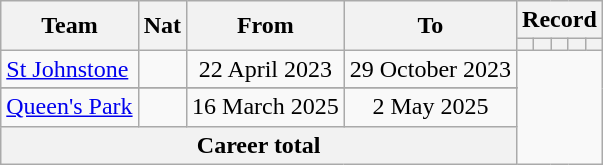<table class="wikitable" style="text-align: center;">
<tr>
<th rowspan="2">Team</th>
<th rowspan="2">Nat</th>
<th rowspan="2">From</th>
<th rowspan="2">To</th>
<th colspan="5">Record</th>
</tr>
<tr>
<th></th>
<th></th>
<th></th>
<th></th>
<th></th>
</tr>
<tr>
<td align="left"><a href='#'>St Johnstone</a></td>
<td align="center"></td>
<td align="center">22 April 2023</td>
<td align="center">29 October 2023<br></td>
</tr>
<tr>
</tr>
<tr>
<td><a href='#'>Queen's Park</a></td>
<td align="center"></td>
<td align="center">16 March 2025</td>
<td align="center">2 May 2025<br></td>
</tr>
<tr>
<th colspan=4><strong>Career total</strong><br></th>
</tr>
</table>
